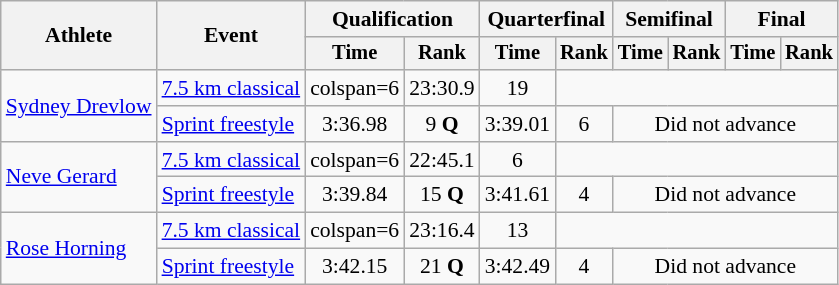<table class="wikitable" style="font-size:90%">
<tr>
<th rowspan="2">Athlete</th>
<th rowspan="2">Event</th>
<th colspan="2">Qualification</th>
<th colspan="2">Quarterfinal</th>
<th colspan="2">Semifinal</th>
<th colspan="2">Final</th>
</tr>
<tr style="font-size:95%">
<th>Time</th>
<th>Rank</th>
<th>Time</th>
<th>Rank</th>
<th>Time</th>
<th>Rank</th>
<th>Time</th>
<th>Rank</th>
</tr>
<tr align=center>
<td align=left rowspan=2><a href='#'>Sydney Drevlow</a></td>
<td align=left><a href='#'>7.5 km classical</a></td>
<td>colspan=6</td>
<td>23:30.9</td>
<td>19</td>
</tr>
<tr align=center>
<td align=left><a href='#'>Sprint freestyle</a></td>
<td>3:36.98</td>
<td>9 <strong>Q</strong></td>
<td>3:39.01</td>
<td>6</td>
<td colspan=4>Did not advance</td>
</tr>
<tr align=center>
<td align=left rowspan=2><a href='#'>Neve Gerard</a></td>
<td align=left><a href='#'>7.5 km classical</a></td>
<td>colspan=6</td>
<td>22:45.1</td>
<td>6</td>
</tr>
<tr align=center>
<td align=left><a href='#'>Sprint freestyle</a></td>
<td>3:39.84</td>
<td>15 <strong>Q</strong></td>
<td>3:41.61</td>
<td>4</td>
<td colspan=4>Did not advance</td>
</tr>
<tr align=center>
<td align=left rowspan=2><a href='#'>Rose Horning</a></td>
<td align=left><a href='#'>7.5 km classical</a></td>
<td>colspan=6</td>
<td>23:16.4</td>
<td>13</td>
</tr>
<tr align=center>
<td align=left><a href='#'>Sprint freestyle</a></td>
<td>3:42.15</td>
<td>21 <strong>Q</strong></td>
<td>3:42.49</td>
<td>4</td>
<td colspan=4>Did not advance</td>
</tr>
</table>
